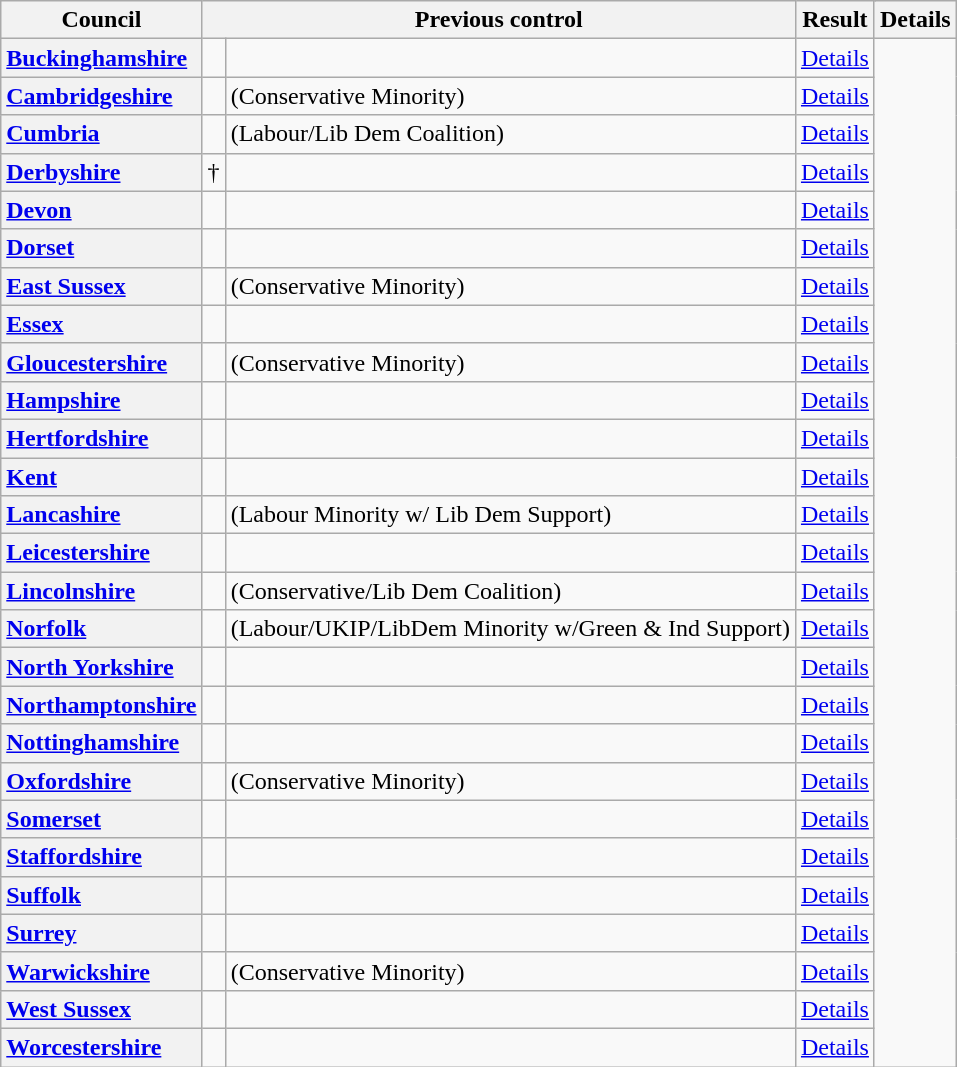<table class="wikitable">
<tr>
<th scope="col">Council</th>
<th colspan=2>Previous control</th>
<th colspan=2>Result</th>
<th scope="col" class="unsortable">Details</th>
</tr>
<tr>
<th scope="row" style="text-align: left;"><a href='#'>Buckinghamshire</a></th>
<td></td>
<td></td>
<td><a href='#'>Details</a></td>
</tr>
<tr>
<th scope="row" style="text-align: left;"><a href='#'>Cambridgeshire</a></th>
<td></td>
<td> (Conservative Minority)</td>
<td><a href='#'>Details</a></td>
</tr>
<tr>
<th scope="row" style="text-align: left;"><a href='#'>Cumbria</a></th>
<td></td>
<td> (Labour/Lib Dem Coalition)</td>
<td><a href='#'>Details</a></td>
</tr>
<tr>
<th scope="row" style="text-align: left;"><a href='#'>Derbyshire</a></th>
<td>†</td>
<td></td>
<td><a href='#'>Details</a></td>
</tr>
<tr>
<th scope="row" style="text-align: left;"><a href='#'>Devon</a></th>
<td></td>
<td></td>
<td><a href='#'>Details</a></td>
</tr>
<tr>
<th scope="row" style="text-align: left;"><a href='#'>Dorset</a></th>
<td></td>
<td></td>
<td><a href='#'>Details</a></td>
</tr>
<tr>
<th scope="row" style="text-align: left;"><a href='#'>East Sussex</a></th>
<td></td>
<td> (Conservative Minority)</td>
<td><a href='#'>Details</a></td>
</tr>
<tr>
<th scope="row" style="text-align: left;"><a href='#'>Essex</a></th>
<td></td>
<td></td>
<td><a href='#'>Details</a></td>
</tr>
<tr>
<th scope="row" style="text-align: left;"><a href='#'>Gloucestershire</a></th>
<td></td>
<td> (Conservative Minority)</td>
<td><a href='#'>Details</a></td>
</tr>
<tr>
<th scope="row" style="text-align: left;"><a href='#'>Hampshire</a></th>
<td></td>
<td></td>
<td><a href='#'>Details</a></td>
</tr>
<tr>
<th scope="row" style="text-align: left;"><a href='#'>Hertfordshire</a></th>
<td></td>
<td></td>
<td><a href='#'>Details</a></td>
</tr>
<tr>
<th scope="row" style="text-align: left;"><a href='#'>Kent</a></th>
<td></td>
<td></td>
<td><a href='#'>Details</a></td>
</tr>
<tr>
<th scope="row" style="text-align: left;"><a href='#'>Lancashire</a></th>
<td></td>
<td> (Labour Minority w/ Lib Dem Support)</td>
<td><a href='#'>Details</a></td>
</tr>
<tr>
<th scope="row" style="text-align: left;"><a href='#'>Leicestershire</a></th>
<td></td>
<td></td>
<td><a href='#'>Details</a></td>
</tr>
<tr>
<th scope="row" style="text-align: left;"><a href='#'>Lincolnshire</a></th>
<td></td>
<td> (Conservative/Lib Dem Coalition)</td>
<td><a href='#'>Details</a></td>
</tr>
<tr>
<th scope="row" style="text-align: left;"><a href='#'>Norfolk</a></th>
<td></td>
<td> (Labour/UKIP/LibDem Minority w/Green & Ind Support)</td>
<td><a href='#'>Details</a></td>
</tr>
<tr>
<th scope="row" style="text-align: left;"><a href='#'>North Yorkshire</a></th>
<td></td>
<td></td>
<td><a href='#'>Details</a></td>
</tr>
<tr>
<th scope="row" style="text-align: left;"><a href='#'>Northamptonshire</a></th>
<td></td>
<td></td>
<td><a href='#'>Details</a></td>
</tr>
<tr>
<th scope="row" style="text-align: left;"><a href='#'>Nottinghamshire</a></th>
<td></td>
<td></td>
<td><a href='#'>Details</a></td>
</tr>
<tr>
<th scope="row" style="text-align: left;"><a href='#'>Oxfordshire</a></th>
<td></td>
<td> (Conservative Minority)</td>
<td><a href='#'>Details</a></td>
</tr>
<tr>
<th scope="row" style="text-align: left;"><a href='#'>Somerset</a></th>
<td></td>
<td></td>
<td><a href='#'>Details</a></td>
</tr>
<tr>
<th scope="row" style="text-align: left;"><a href='#'>Staffordshire</a></th>
<td></td>
<td></td>
<td><a href='#'>Details</a></td>
</tr>
<tr>
<th scope="row" style="text-align: left;"><a href='#'>Suffolk</a></th>
<td></td>
<td></td>
<td><a href='#'>Details</a></td>
</tr>
<tr>
<th scope="row" style="text-align: left;"><a href='#'>Surrey</a></th>
<td></td>
<td></td>
<td><a href='#'>Details</a></td>
</tr>
<tr>
<th scope="row" style="text-align: left;"><a href='#'>Warwickshire</a></th>
<td></td>
<td> (Conservative Minority)</td>
<td><a href='#'>Details</a></td>
</tr>
<tr>
<th scope="row" style="text-align: left;"><a href='#'>West Sussex</a></th>
<td></td>
<td></td>
<td><a href='#'>Details</a></td>
</tr>
<tr>
<th scope="row" style="text-align: left;"><a href='#'>Worcestershire</a></th>
<td></td>
<td></td>
<td><a href='#'>Details</a></td>
</tr>
</table>
